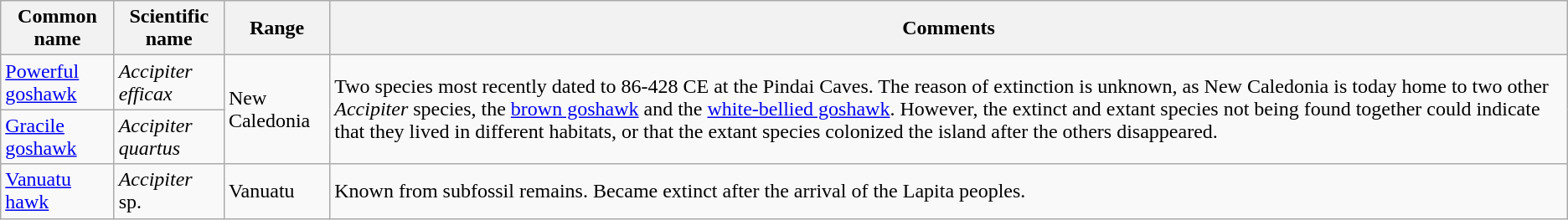<table class="wikitable sortable">
<tr>
<th>Common name</th>
<th>Scientific name</th>
<th>Range</th>
<th class="unsortable">Comments</th>
</tr>
<tr>
<td><a href='#'>Powerful goshawk</a></td>
<td><em>Accipiter efficax</em></td>
<td rowspan="2">New Caledonia</td>
<td rowspan="2">Two species most recently dated to 86-428 CE at the Pindai Caves. The reason of extinction is unknown, as New Caledonia is today home to two other <em>Accipiter</em> species, the <a href='#'>brown goshawk</a> and the <a href='#'>white-bellied goshawk</a>. However, the extinct and extant species not being found together could indicate that they lived in different habitats, or that the extant species colonized the island after the others disappeared.</td>
</tr>
<tr>
<td><a href='#'>Gracile goshawk</a></td>
<td><em>Accipiter quartus</em></td>
</tr>
<tr>
<td><a href='#'>Vanuatu hawk</a></td>
<td><em>Accipiter</em> sp.</td>
<td>Vanuatu</td>
<td>Known from subfossil remains. Became extinct after the arrival of the Lapita peoples.</td>
</tr>
</table>
